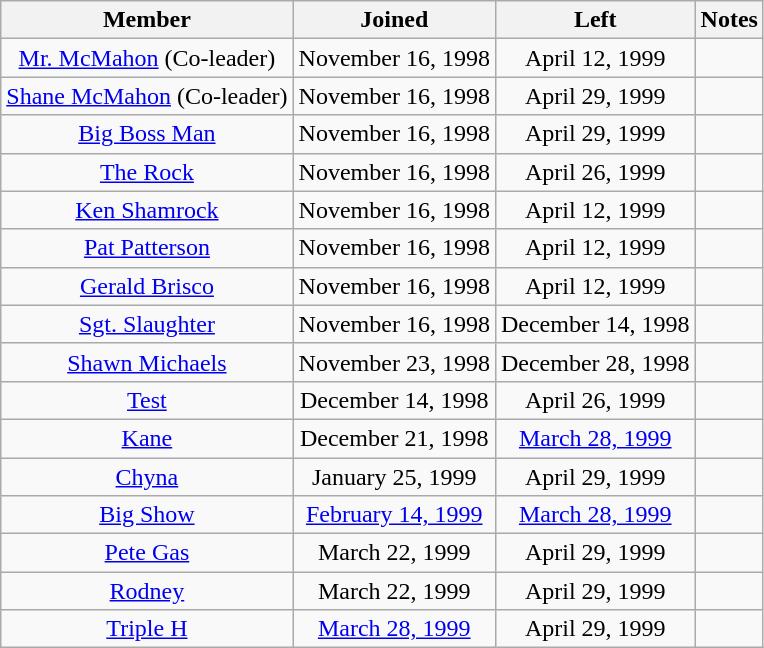<table class="wikitable sortable" style="text-align:center;">
<tr>
<th>Member</th>
<th>Joined</th>
<th>Left</th>
<th>Notes</th>
</tr>
<tr>
<td><a href='#'>Mr. McMahon</a> (Co-leader)</td>
<td>November 16, 1998</td>
<td>April 12, 1999</td>
<td></td>
</tr>
<tr>
<td><a href='#'>Shane McMahon</a> (Co-leader)</td>
<td>November 16, 1998</td>
<td>April 29, 1999</td>
<td></td>
</tr>
<tr>
<td><a href='#'>Big Boss Man</a></td>
<td>November 16, 1998</td>
<td>April 29, 1999</td>
<td></td>
</tr>
<tr>
<td><a href='#'>The Rock</a></td>
<td>November 16, 1998</td>
<td>April 26, 1999</td>
<td></td>
</tr>
<tr>
<td><a href='#'>Ken Shamrock</a></td>
<td>November 16, 1998</td>
<td>April 12, 1999</td>
<td></td>
</tr>
<tr>
<td><a href='#'>Pat Patterson</a></td>
<td>November 16, 1998</td>
<td>April 12, 1999</td>
<td></td>
</tr>
<tr>
<td><a href='#'>Gerald Brisco</a></td>
<td>November 16, 1998</td>
<td>April 12, 1999</td>
<td></td>
</tr>
<tr>
<td><a href='#'>Sgt. Slaughter</a></td>
<td>November 16, 1998</td>
<td>December 14, 1998</td>
<td></td>
</tr>
<tr>
<td><a href='#'>Shawn Michaels</a></td>
<td>November 23, 1998</td>
<td>December 28, 1998</td>
<td></td>
</tr>
<tr>
<td><a href='#'>Test</a></td>
<td>December 14, 1998</td>
<td>April 26, 1999</td>
<td></td>
</tr>
<tr>
<td><a href='#'>Kane</a></td>
<td>December 21, 1998</td>
<td><a href='#'>March 28, 1999</a></td>
<td></td>
</tr>
<tr>
<td><a href='#'>Chyna</a></td>
<td>January 25, 1999</td>
<td>April 29, 1999</td>
<td></td>
</tr>
<tr>
<td><a href='#'>Big Show</a></td>
<td><a href='#'>February 14, 1999</a></td>
<td><a href='#'>March 28, 1999</a></td>
<td></td>
</tr>
<tr>
<td><a href='#'>Pete Gas</a></td>
<td>March 22, 1999</td>
<td>April 29, 1999</td>
<td></td>
</tr>
<tr>
<td><a href='#'>Rodney</a></td>
<td>March 22, 1999</td>
<td>April 29, 1999</td>
<td></td>
</tr>
<tr>
<td><a href='#'>Triple H</a></td>
<td><a href='#'>March 28, 1999</a></td>
<td>April 29, 1999</td>
<td></td>
</tr>
</table>
